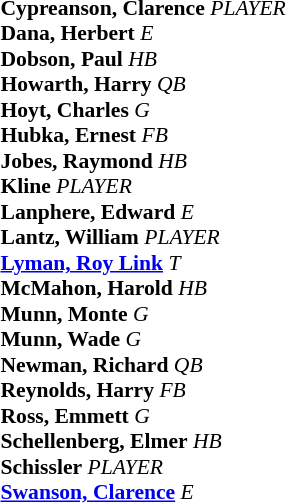<table class="toccolours" style="border-collapse:collapse; font-size:90%;">
<tr>
<td colspan="7" align="center"></td>
</tr>
<tr>
<td colspan=7 align="right"></td>
</tr>
<tr>
<td valign="top"><br><strong>Cypreanson, Clarence</strong> <em>PLAYER</em><br>
<strong>Dana, Herbert</strong> <em>E</em><br>
<strong>Dobson, Paul</strong> <em>HB</em><br>
<strong>Howarth, Harry</strong> <em>QB</em><br>
<strong>Hoyt, Charles</strong> <em>G</em><br>
<strong>Hubka, Ernest</strong> <em>FB</em><br>
<strong>Jobes, Raymond</strong> <em>HB</em><br>
<strong>Kline</strong> <em>PLAYER</em><br>
<strong>Lanphere, Edward</strong> <em>E</em><br>
<strong>Lantz, William</strong> <em>PLAYER</em><br>
<strong><a href='#'>Lyman, Roy Link</a></strong> <em>T</em><br>
<strong>McMahon, Harold</strong> <em>HB</em><br>
<strong>Munn, Monte</strong> <em>G</em><br>
<strong>Munn, Wade</strong> <em>G</em><br>
<strong>Newman, Richard</strong> <em>QB</em><br>
<strong>Reynolds, Harry</strong> <em>FB</em><br>
<strong>Ross, Emmett</strong> <em>G</em><br>
<strong>Schellenberg, Elmer</strong> <em>HB</em><br>
<strong>Schissler</strong> <em>PLAYER</em><br>
<strong><a href='#'>Swanson, Clarence</a></strong> <em>E</em></td>
</tr>
</table>
